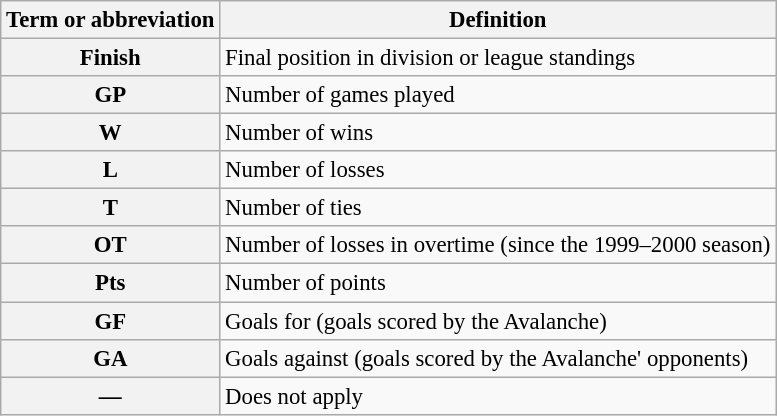<table class="wikitable" style="font-size:95%">
<tr>
<th scope="col">Term or abbreviation</th>
<th scope="col">Definition</th>
</tr>
<tr>
<th scope="row">Finish</th>
<td>Final position in division or league standings</td>
</tr>
<tr>
<th scope="row">GP</th>
<td>Number of games played</td>
</tr>
<tr>
<th scope="row">W</th>
<td>Number of wins</td>
</tr>
<tr>
<th scope="row">L</th>
<td>Number of losses</td>
</tr>
<tr>
<th scope="row">T</th>
<td>Number of ties</td>
</tr>
<tr>
<th scope="row">OT</th>
<td>Number of losses in overtime (since the 1999–2000 season)</td>
</tr>
<tr>
<th scope="row">Pts</th>
<td>Number of points</td>
</tr>
<tr>
<th scope="row">GF</th>
<td>Goals for (goals scored by the Avalanche)</td>
</tr>
<tr>
<th scope="row">GA</th>
<td>Goals against (goals scored by the Avalanche' opponents)</td>
</tr>
<tr>
<th scope="row">—</th>
<td>Does not apply</td>
</tr>
</table>
